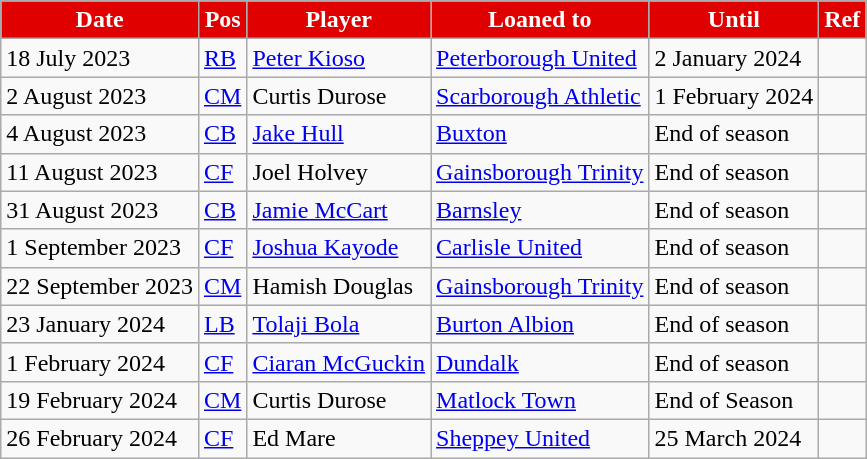<table class="wikitable plainrowheaders sortable">
<tr>
<th style="background:#E00000;color:white">Date</th>
<th style="background:#E00000;color:white">Pos</th>
<th style="background:#E00000;color:white">Player</th>
<th style="background:#E00000;color:white">Loaned to</th>
<th style="background:#E00000;color:white">Until</th>
<th style="background:#E00000;color:white">Ref</th>
</tr>
<tr>
<td>18 July 2023</td>
<td><a href='#'>RB</a></td>
<td> <a href='#'>Peter Kioso</a></td>
<td> <a href='#'>Peterborough United</a></td>
<td>2 January 2024</td>
<td></td>
</tr>
<tr>
<td>2 August 2023</td>
<td><a href='#'>CM</a></td>
<td> Curtis Durose</td>
<td> <a href='#'>Scarborough Athletic</a></td>
<td>1 February 2024</td>
<td></td>
</tr>
<tr>
<td>4 August 2023</td>
<td><a href='#'>CB</a></td>
<td> <a href='#'>Jake Hull</a></td>
<td> <a href='#'>Buxton</a></td>
<td>End of season</td>
<td></td>
</tr>
<tr>
<td>11 August 2023</td>
<td><a href='#'>CF</a></td>
<td> Joel Holvey</td>
<td> <a href='#'>Gainsborough Trinity</a></td>
<td>End of season</td>
<td></td>
</tr>
<tr>
<td>31 August 2023</td>
<td><a href='#'>CB</a></td>
<td> <a href='#'>Jamie McCart</a></td>
<td> <a href='#'>Barnsley</a></td>
<td>End of season</td>
<td></td>
</tr>
<tr>
<td>1 September 2023</td>
<td><a href='#'>CF</a></td>
<td> <a href='#'>Joshua Kayode</a></td>
<td> <a href='#'>Carlisle United</a></td>
<td>End of season</td>
<td></td>
</tr>
<tr>
<td>22 September 2023</td>
<td><a href='#'>CM</a></td>
<td> Hamish Douglas</td>
<td> <a href='#'>Gainsborough Trinity</a></td>
<td>End of season</td>
<td></td>
</tr>
<tr>
<td>23 January 2024</td>
<td><a href='#'>LB</a></td>
<td> <a href='#'>Tolaji Bola</a></td>
<td> <a href='#'>Burton Albion</a></td>
<td>End of season</td>
<td></td>
</tr>
<tr>
<td>1 February 2024</td>
<td><a href='#'>CF</a></td>
<td> <a href='#'>Ciaran McGuckin</a></td>
<td> <a href='#'>Dundalk</a></td>
<td>End of season</td>
<td></td>
</tr>
<tr>
<td>19 February 2024</td>
<td><a href='#'>CM</a></td>
<td> Curtis Durose</td>
<td> <a href='#'>Matlock Town</a></td>
<td>End of Season</td>
<td></td>
</tr>
<tr>
<td>26 February 2024</td>
<td><a href='#'>CF</a></td>
<td> Ed Mare</td>
<td> <a href='#'>Sheppey United</a></td>
<td>25 March 2024</td>
<td></td>
</tr>
</table>
